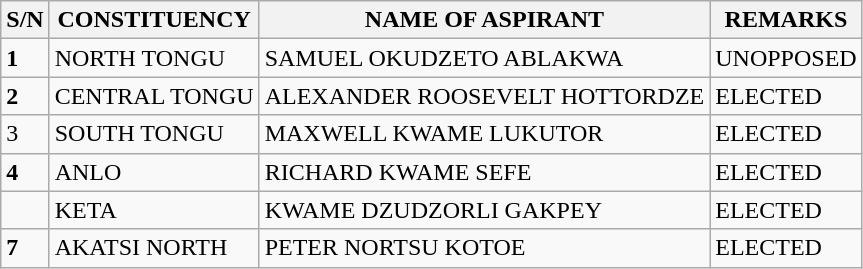<table class="wikitable">
<tr>
<th>S/N</th>
<th>CONSTITUENCY</th>
<th>NAME OF ASPIRANT</th>
<th>REMARKS</th>
</tr>
<tr>
<td><strong>1</strong></td>
<td>NORTH TONGU</td>
<td>SAMUEL OKUDZETO ABLAKWA</td>
<td>UNOPPOSED</td>
</tr>
<tr>
<td><strong>2</strong></td>
<td>CENTRAL TONGU</td>
<td>ALEXANDER ROOSEVELT HOTTORDZE</td>
<td>ELECTED</td>
</tr>
<tr>
<td>3</td>
<td>SOUTH TONGU</td>
<td>MAXWELL KWAME LUKUTOR</td>
<td>ELECTED</td>
</tr>
<tr>
<td><strong>4</strong></td>
<td>ANLO</td>
<td>RICHARD KWAME SEFE</td>
<td>ELECTED</td>
</tr>
<tr>
<td></td>
<td>KETA</td>
<td>KWAME DZUDZORLI GAKPEY</td>
<td>ELECTED</td>
</tr>
<tr>
<td><strong>7</strong></td>
<td>AKATSI NORTH</td>
<td>PETER NORTSU KOTOE</td>
<td>ELECTED</td>
</tr>
</table>
